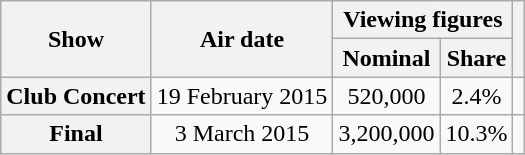<table class="wikitable plainrowheaders sortable" style="text-align:center">
<tr>
<th rowspan="2" scope="col" class="unsortable">Show</th>
<th rowspan="2" scope="col">Air date</th>
<th colspan="2" scope="col">Viewing figures</th>
<th rowspan="2"></th>
</tr>
<tr>
<th>Nominal</th>
<th>Share</th>
</tr>
<tr>
<th scope="row">Club Concert</th>
<td>19 February 2015</td>
<td>520,000</td>
<td>2.4%</td>
<td></td>
</tr>
<tr>
<th scope="row">Final</th>
<td>3 March 2015</td>
<td>3,200,000</td>
<td>10.3%</td>
<td></td>
</tr>
</table>
